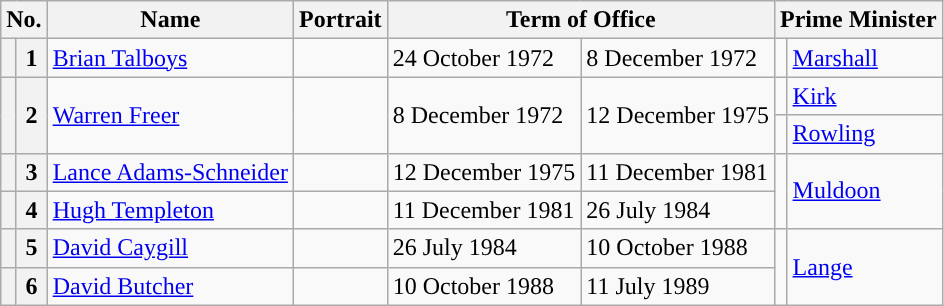<table class="wikitable">
<tr>
<th colspan="2">No.</th>
<th>Name</th>
<th>Portrait</th>
<th colspan="2">Term of Office</th>
<th colspan="2">Prime Minister</th>
</tr>
<tr>
<th style="color:inherit;background:"></th>
<th>1</th>
<td><a href='#'>Brian Talboys</a></td>
<td></td>
<td>24 October 1972</td>
<td>8 December 1972</td>
<td width=1 style="color:inherit;background:"></td>
<td><a href='#'>Marshall</a></td>
</tr>
<tr>
<th rowspan=2 style="color:inherit;background:"></th>
<th rowspan=2>2</th>
<td rowspan=2><a href='#'>Warren Freer</a></td>
<td rowspan=2></td>
<td rowspan=2>8 December 1972</td>
<td rowspan=2>12 December 1975</td>
<td style="color:inherit;background:"></td>
<td><a href='#'>Kirk</a></td>
</tr>
<tr>
<td style="color:inherit;background:"></td>
<td><a href='#'>Rowling</a></td>
</tr>
<tr>
<th style="color:inherit;background:"></th>
<th>3</th>
<td><a href='#'>Lance Adams-Schneider</a></td>
<td></td>
<td>12 December 1975</td>
<td>11 December 1981</td>
<td rowspan=2 style="color:inherit;background:"></td>
<td rowspan=2><a href='#'>Muldoon</a></td>
</tr>
<tr>
<th style="color:inherit;background:"></th>
<th>4</th>
<td><a href='#'>Hugh Templeton</a></td>
<td></td>
<td>11 December 1981</td>
<td>26 July 1984</td>
</tr>
<tr>
<th style="color:inherit;background:"></th>
<th>5</th>
<td><a href='#'>David Caygill</a></td>
<td></td>
<td>26 July 1984</td>
<td>10 October 1988</td>
<td rowspan=2 style="color:inherit;background:"></td>
<td rowspan=2><a href='#'>Lange</a></td>
</tr>
<tr>
<th style="color:inherit;background:"></th>
<th>6</th>
<td><a href='#'>David Butcher</a></td>
<td></td>
<td>10 October 1988</td>
<td>11 July 1989</td>
</tr>
</table>
